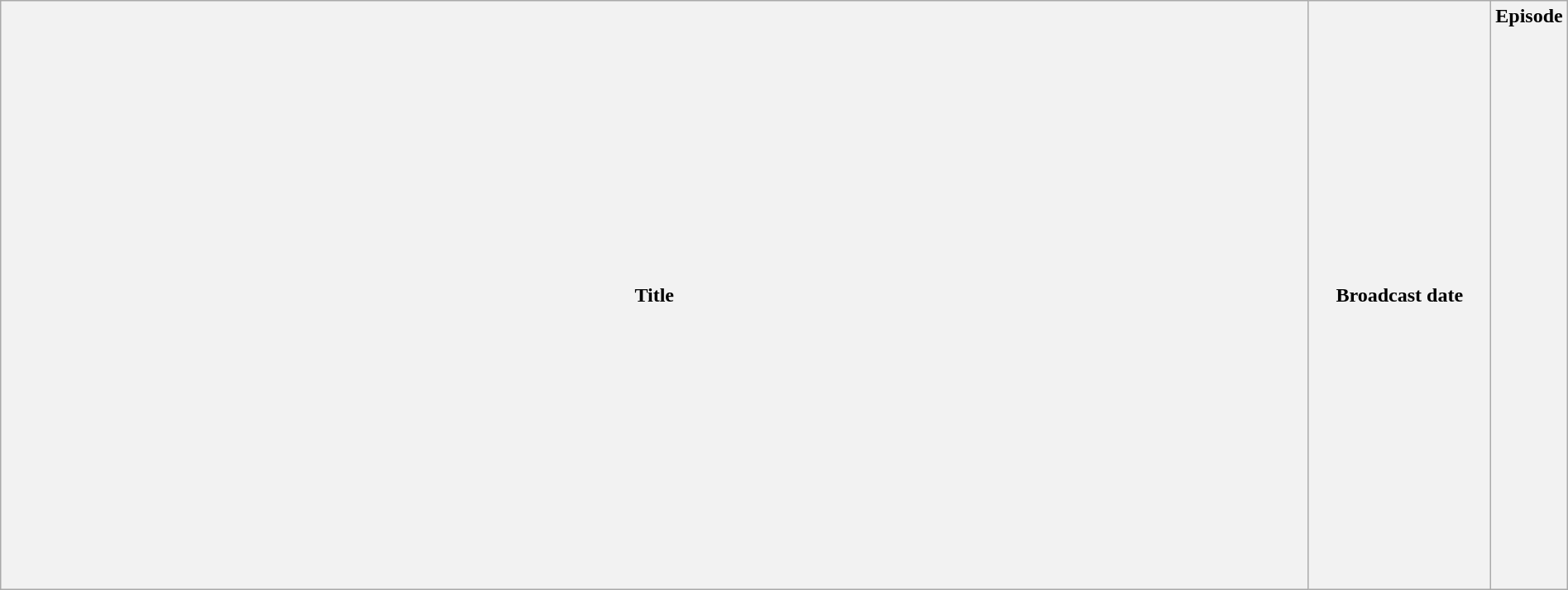<table class="wikitable plainrowheaders" style="width:100%; margin:auto;">
<tr>
<th>Title</th>
<th width="140">Broadcast date</th>
<th width="40">Episode<br><br><br><br><br><br><br><br><br><br><br><br><br><br><br><br><br><br><br><br><br><br><br><br><br><br></th>
</tr>
</table>
